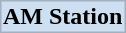<table>
<tr>
<th style="border: 1px solid #a3b0bf; cellpadding="2"; margin: auto" bgcolor="#cedff2">AM Station</th>
</tr>
</table>
